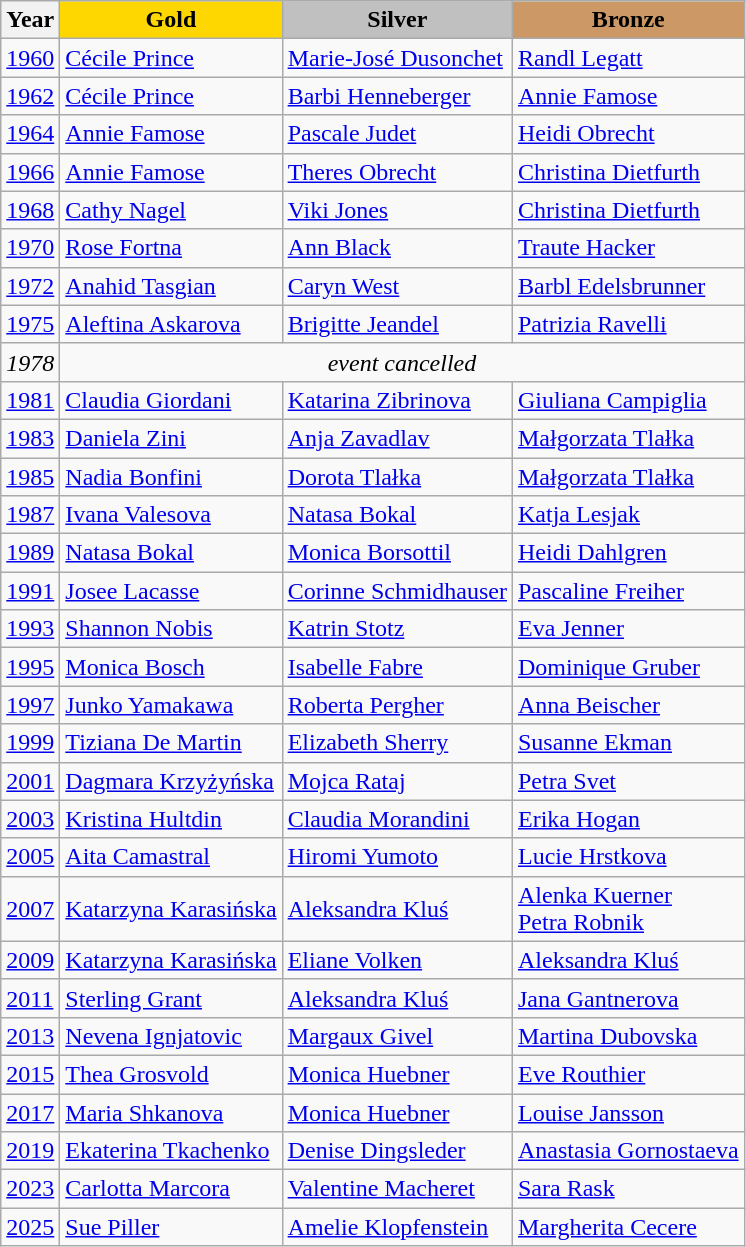<table class="wikitable">
<tr>
<th>Year</th>
<td align=center bgcolor=gold><strong>Gold</strong></td>
<td align=center bgcolor=silver><strong>Silver</strong></td>
<td align=center bgcolor=cc9966><strong>Bronze</strong></td>
</tr>
<tr>
<td><a href='#'>1960</a></td>
<td> <a href='#'>Cécile Prince</a></td>
<td> <a href='#'>Marie-José Dusonchet</a></td>
<td> <a href='#'>Randl Legatt</a></td>
</tr>
<tr>
<td><a href='#'>1962</a></td>
<td> <a href='#'>Cécile Prince</a></td>
<td> <a href='#'>Barbi Henneberger</a></td>
<td> <a href='#'>Annie Famose</a></td>
</tr>
<tr>
<td><a href='#'>1964</a></td>
<td> <a href='#'>Annie Famose</a></td>
<td> <a href='#'>Pascale Judet</a></td>
<td> <a href='#'>Heidi Obrecht</a></td>
</tr>
<tr>
<td><a href='#'>1966</a></td>
<td> <a href='#'>Annie Famose</a></td>
<td> <a href='#'>Theres Obrecht</a></td>
<td> <a href='#'>Christina Dietfurth</a></td>
</tr>
<tr>
<td><a href='#'>1968</a></td>
<td> <a href='#'>Cathy Nagel</a></td>
<td> <a href='#'>Viki Jones</a></td>
<td> <a href='#'>Christina Dietfurth</a></td>
</tr>
<tr>
<td><a href='#'>1970</a></td>
<td> <a href='#'>Rose Fortna</a></td>
<td> <a href='#'>Ann Black</a></td>
<td> <a href='#'>Traute Hacker</a></td>
</tr>
<tr>
<td><a href='#'>1972</a></td>
<td> <a href='#'>Anahid Tasgian</a></td>
<td> <a href='#'>Caryn West</a></td>
<td> <a href='#'>Barbl Edelsbrunner</a></td>
</tr>
<tr>
<td><a href='#'>1975</a></td>
<td> <a href='#'>Aleftina Askarova</a></td>
<td> <a href='#'>Brigitte Jeandel</a></td>
<td> <a href='#'>Patrizia Ravelli</a></td>
</tr>
<tr>
<td><em>1978</em></td>
<td colspan=3 align=center><em>event cancelled</em></td>
</tr>
<tr>
<td><a href='#'>1981</a></td>
<td> <a href='#'>Claudia Giordani</a></td>
<td> <a href='#'>Katarina Zibrinova</a></td>
<td> <a href='#'>Giuliana Campiglia</a></td>
</tr>
<tr>
<td><a href='#'>1983</a></td>
<td> <a href='#'>Daniela Zini</a></td>
<td> <a href='#'>Anja Zavadlav</a></td>
<td> <a href='#'>Małgorzata Tlałka</a></td>
</tr>
<tr>
<td><a href='#'>1985</a></td>
<td> <a href='#'>Nadia Bonfini</a></td>
<td> <a href='#'>Dorota Tlałka</a></td>
<td> <a href='#'>Małgorzata Tlałka</a></td>
</tr>
<tr>
<td><a href='#'>1987</a></td>
<td> <a href='#'>Ivana Valesova</a></td>
<td> <a href='#'>Natasa Bokal</a></td>
<td> <a href='#'>Katja Lesjak</a></td>
</tr>
<tr>
<td><a href='#'>1989</a></td>
<td> <a href='#'>Natasa Bokal</a></td>
<td> <a href='#'>Monica Borsottil</a></td>
<td> <a href='#'>Heidi Dahlgren</a></td>
</tr>
<tr>
<td><a href='#'>1991</a></td>
<td> <a href='#'>Josee Lacasse</a></td>
<td> <a href='#'>Corinne Schmidhauser</a></td>
<td> <a href='#'>Pascaline Freiher</a></td>
</tr>
<tr>
<td><a href='#'>1993</a></td>
<td> <a href='#'>Shannon Nobis</a></td>
<td> <a href='#'>Katrin Stotz</a></td>
<td> <a href='#'>Eva Jenner</a></td>
</tr>
<tr>
<td><a href='#'>1995</a></td>
<td> <a href='#'>Monica Bosch</a></td>
<td> <a href='#'>Isabelle Fabre</a></td>
<td> <a href='#'>Dominique Gruber</a></td>
</tr>
<tr>
<td><a href='#'>1997</a></td>
<td> <a href='#'>Junko Yamakawa</a></td>
<td> <a href='#'>Roberta Pergher</a></td>
<td> <a href='#'>Anna Beischer</a></td>
</tr>
<tr>
<td><a href='#'>1999</a></td>
<td> <a href='#'>Tiziana De Martin</a></td>
<td> <a href='#'>Elizabeth Sherry</a></td>
<td> <a href='#'>Susanne Ekman</a></td>
</tr>
<tr>
<td><a href='#'>2001</a></td>
<td> <a href='#'>Dagmara Krzyżyńska</a></td>
<td> <a href='#'>Mojca Rataj</a></td>
<td> <a href='#'>Petra Svet</a></td>
</tr>
<tr>
<td><a href='#'>2003</a></td>
<td> <a href='#'>Kristina Hultdin</a></td>
<td> <a href='#'>Claudia Morandini</a></td>
<td> <a href='#'>Erika Hogan</a></td>
</tr>
<tr>
<td><a href='#'>2005</a></td>
<td> <a href='#'>Aita Camastral</a></td>
<td> <a href='#'>Hiromi Yumoto</a></td>
<td> <a href='#'>Lucie Hrstkova</a></td>
</tr>
<tr>
<td><a href='#'>2007</a></td>
<td> <a href='#'>Katarzyna Karasińska</a></td>
<td> <a href='#'>Aleksandra Kluś</a></td>
<td> <a href='#'>Alenka Kuerner</a><br> <a href='#'>Petra Robnik</a></td>
</tr>
<tr>
<td><a href='#'>2009</a></td>
<td> <a href='#'>Katarzyna Karasińska</a></td>
<td> <a href='#'>Eliane Volken</a></td>
<td> <a href='#'>Aleksandra Kluś</a></td>
</tr>
<tr>
<td><a href='#'>2011</a></td>
<td> <a href='#'>Sterling Grant</a></td>
<td> <a href='#'>Aleksandra Kluś</a></td>
<td> <a href='#'>Jana Gantnerova</a></td>
</tr>
<tr>
<td><a href='#'>2013</a></td>
<td> <a href='#'>Nevena Ignjatovic</a></td>
<td> <a href='#'>Margaux Givel</a></td>
<td> <a href='#'>Martina Dubovska</a></td>
</tr>
<tr>
<td><a href='#'>2015</a></td>
<td> <a href='#'>Thea Grosvold</a></td>
<td> <a href='#'>Monica Huebner</a></td>
<td> <a href='#'>Eve Routhier</a></td>
</tr>
<tr>
<td><a href='#'>2017</a></td>
<td> <a href='#'>Maria Shkanova</a></td>
<td> <a href='#'>Monica Huebner</a></td>
<td> <a href='#'>Louise Jansson</a></td>
</tr>
<tr>
<td><a href='#'>2019</a></td>
<td> <a href='#'>Ekaterina Tkachenko</a></td>
<td> <a href='#'>Denise Dingsleder</a></td>
<td> <a href='#'>Anastasia Gornostaeva</a></td>
</tr>
<tr>
<td><a href='#'>2023</a></td>
<td> <a href='#'>Carlotta Marcora</a></td>
<td> <a href='#'>Valentine Macheret</a></td>
<td> <a href='#'>Sara Rask</a></td>
</tr>
<tr>
<td><a href='#'>2025</a></td>
<td> <a href='#'>Sue Piller</a></td>
<td> <a href='#'>Amelie Klopfenstein</a></td>
<td> <a href='#'>Margherita Cecere</a></td>
</tr>
</table>
